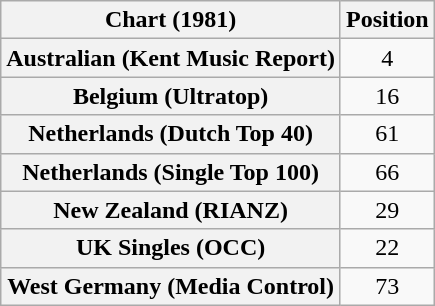<table class="wikitable sortable plainrowheaders" style="text-align:center">
<tr>
<th>Chart (1981)</th>
<th>Position</th>
</tr>
<tr>
<th scope="row">Australian (Kent Music Report)</th>
<td>4</td>
</tr>
<tr>
<th scope="row">Belgium (Ultratop)</th>
<td>16</td>
</tr>
<tr>
<th scope="row">Netherlands (Dutch Top 40)</th>
<td>61</td>
</tr>
<tr>
<th scope="row">Netherlands (Single Top 100)</th>
<td>66</td>
</tr>
<tr>
<th scope="row">New Zealand (RIANZ)</th>
<td>29</td>
</tr>
<tr>
<th scope="row">UK Singles (OCC)</th>
<td>22</td>
</tr>
<tr>
<th scope="row">West Germany (Media Control)</th>
<td>73</td>
</tr>
</table>
